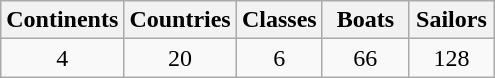<table class="wikitable">
<tr>
<th width=50>Continents</th>
<th width=50>Countries</th>
<th width=50>Classes</th>
<th width=50>Boats</th>
<th width=50>Sailors</th>
</tr>
<tr>
<td align="center">4</td>
<td align="center">20</td>
<td align="center">6</td>
<td align="center">66</td>
<td align="center">128</td>
</tr>
</table>
